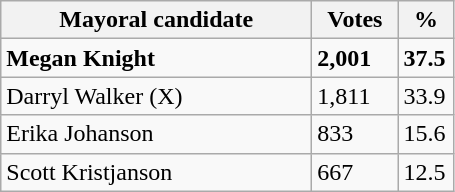<table class="wikitable">
<tr>
<th width="200px">Mayoral candidate</th>
<th width="50px">Votes</th>
<th width="30px">%</th>
</tr>
<tr>
<td><strong>Megan Knight</strong> </td>
<td><strong>2,001</strong></td>
<td><strong>37.5</strong></td>
</tr>
<tr>
<td>Darryl Walker (X)</td>
<td>1,811</td>
<td>33.9</td>
</tr>
<tr>
<td>Erika Johanson</td>
<td>833</td>
<td>15.6</td>
</tr>
<tr>
<td>Scott Kristjanson</td>
<td>667</td>
<td>12.5</td>
</tr>
</table>
